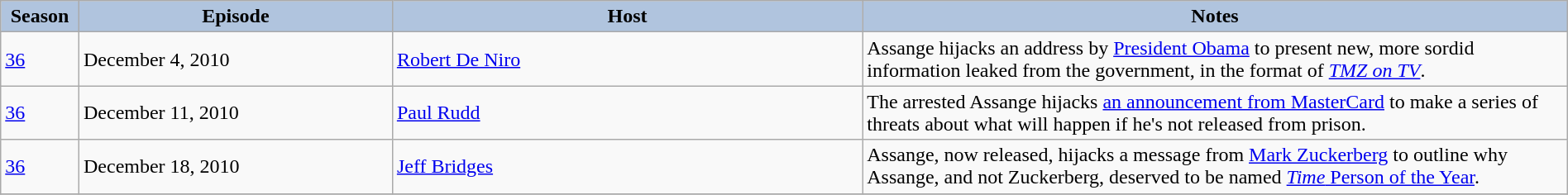<table class="wikitable" style="width:100%;">
<tr>
<th style="background:#B0C4DE;" width="5%">Season</th>
<th style="background:#B0C4DE;" width="20%">Episode</th>
<th style="background:#B0C4DE;" width="30%">Host</th>
<th style="background:#B0C4DE;" width="45%">Notes</th>
</tr>
<tr>
<td><a href='#'>36</a></td>
<td>December 4, 2010</td>
<td><a href='#'>Robert De Niro</a></td>
<td>Assange hijacks an address by <a href='#'>President Obama</a> to present new, more sordid information leaked from the government, in the format of <em><a href='#'>TMZ on TV</a></em>.</td>
</tr>
<tr>
<td><a href='#'>36</a></td>
<td>December 11, 2010</td>
<td><a href='#'>Paul Rudd</a></td>
<td>The arrested Assange hijacks <a href='#'>an announcement from MasterCard</a> to make a series of threats about what will happen if he's not released from prison.</td>
</tr>
<tr>
<td><a href='#'>36</a></td>
<td>December 18, 2010</td>
<td><a href='#'>Jeff Bridges</a></td>
<td>Assange, now released, hijacks a message from <a href='#'>Mark Zuckerberg</a> to outline why Assange, and not Zuckerberg, deserved to be named <a href='#'><em>Time</em> Person of the Year</a>.</td>
</tr>
<tr>
</tr>
</table>
